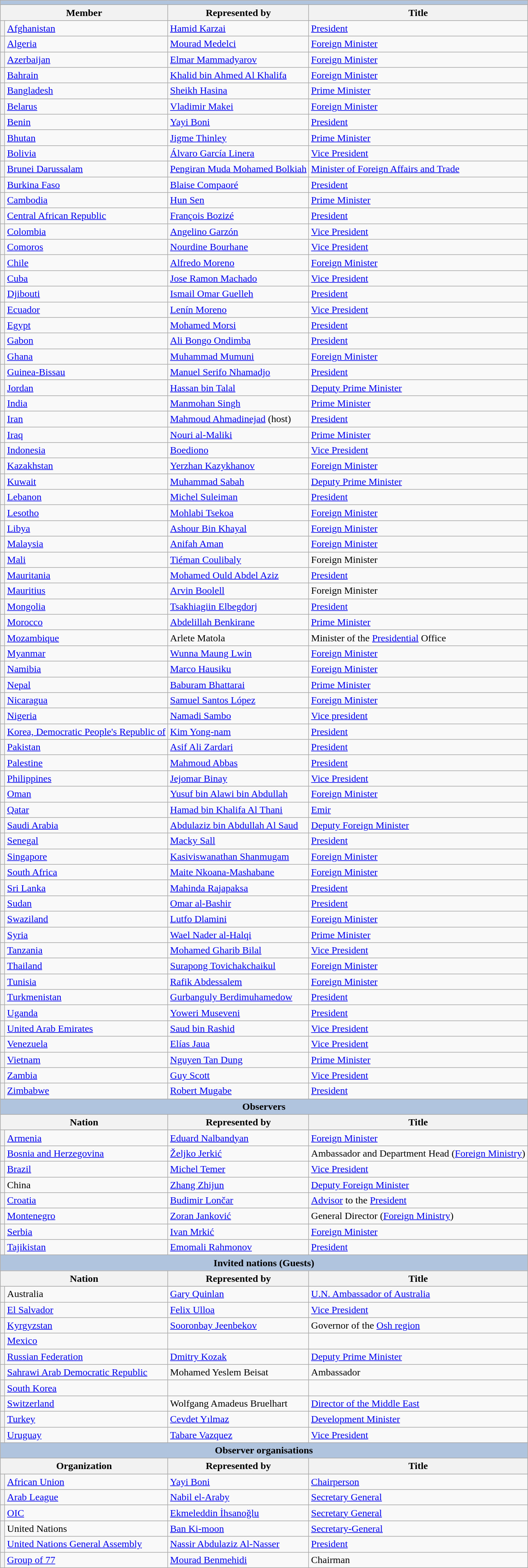<table class="wikitable">
<tr>
<th colspan="4" style="background: LightSteelBlue;"></th>
</tr>
<tr style="background:#ccc; text-align:center;">
<th colspan=2>Member</th>
<th>Represented by</th>
<th>Title</th>
</tr>
<tr>
<th></th>
<td><a href='#'>Afghanistan</a></td>
<td><a href='#'>Hamid Karzai</a></td>
<td><a href='#'>President</a></td>
</tr>
<tr>
<th></th>
<td><a href='#'>Algeria</a></td>
<td><a href='#'>Mourad Medelci</a></td>
<td><a href='#'>Foreign Minister</a></td>
</tr>
<tr>
<th></th>
<td><a href='#'>Azerbaijan</a></td>
<td><a href='#'>Elmar Mammadyarov</a></td>
<td><a href='#'>Foreign Minister</a></td>
</tr>
<tr>
<th></th>
<td><a href='#'>Bahrain</a></td>
<td><a href='#'>Khalid bin Ahmed Al Khalifa</a></td>
<td><a href='#'>Foreign Minister</a></td>
</tr>
<tr>
<th></th>
<td><a href='#'>Bangladesh</a></td>
<td><a href='#'>Sheikh Hasina</a></td>
<td><a href='#'>Prime Minister</a></td>
</tr>
<tr>
<th></th>
<td><a href='#'>Belarus</a></td>
<td><a href='#'>Vladimir Makei</a></td>
<td><a href='#'>Foreign Minister</a></td>
</tr>
<tr>
<th></th>
<td><a href='#'>Benin</a></td>
<td><a href='#'>Yayi Boni</a></td>
<td><a href='#'>President</a></td>
</tr>
<tr>
<th></th>
<td><a href='#'>Bhutan</a></td>
<td><a href='#'>Jigme Thinley</a></td>
<td><a href='#'>Prime Minister</a></td>
</tr>
<tr>
<th></th>
<td><a href='#'>Bolivia</a></td>
<td><a href='#'>Álvaro García Linera</a></td>
<td><a href='#'>Vice President</a></td>
</tr>
<tr>
<th></th>
<td><a href='#'>Brunei Darussalam</a></td>
<td><a href='#'>Pengiran Muda Mohamed Bolkiah</a></td>
<td><a href='#'>Minister of Foreign Affairs and Trade</a></td>
</tr>
<tr>
<th></th>
<td><a href='#'>Burkina Faso</a></td>
<td><a href='#'>Blaise Compaoré</a></td>
<td><a href='#'>President</a></td>
</tr>
<tr>
<th></th>
<td><a href='#'>Cambodia</a></td>
<td><a href='#'>Hun Sen</a></td>
<td><a href='#'>Prime Minister</a></td>
</tr>
<tr>
<th></th>
<td><a href='#'>Central African Republic</a></td>
<td><a href='#'>François Bozizé</a></td>
<td><a href='#'>President</a></td>
</tr>
<tr>
<th></th>
<td><a href='#'>Colombia</a></td>
<td><a href='#'>Angelino Garzón</a></td>
<td><a href='#'>Vice President</a></td>
</tr>
<tr>
<th></th>
<td><a href='#'>Comoros</a></td>
<td><a href='#'>Nourdine Bourhane</a></td>
<td><a href='#'>Vice President</a></td>
</tr>
<tr>
<th></th>
<td><a href='#'>Chile</a></td>
<td><a href='#'>Alfredo Moreno</a></td>
<td><a href='#'>Foreign Minister</a></td>
</tr>
<tr>
<th></th>
<td><a href='#'>Cuba</a></td>
<td><a href='#'>Jose Ramon Machado</a></td>
<td><a href='#'>Vice President</a></td>
</tr>
<tr>
<th></th>
<td><a href='#'>Djibouti</a></td>
<td><a href='#'>Ismail Omar Guelleh</a></td>
<td><a href='#'>President</a></td>
</tr>
<tr>
<th></th>
<td><a href='#'>Ecuador</a></td>
<td><a href='#'>Lenín Moreno</a></td>
<td><a href='#'>Vice President</a></td>
</tr>
<tr>
<th></th>
<td><a href='#'>Egypt</a></td>
<td><a href='#'>Mohamed Morsi</a></td>
<td><a href='#'>President</a></td>
</tr>
<tr>
<th></th>
<td><a href='#'>Gabon</a></td>
<td><a href='#'>Ali Bongo Ondimba</a></td>
<td><a href='#'>President</a></td>
</tr>
<tr>
<th></th>
<td><a href='#'>Ghana</a></td>
<td><a href='#'>Muhammad Mumuni</a></td>
<td><a href='#'>Foreign Minister</a></td>
</tr>
<tr>
<th></th>
<td><a href='#'>Guinea-Bissau</a></td>
<td><a href='#'>Manuel Serifo Nhamadjo</a></td>
<td><a href='#'>President</a></td>
</tr>
<tr>
<th></th>
<td><a href='#'>Jordan</a></td>
<td><a href='#'>Hassan bin Talal</a></td>
<td><a href='#'>Deputy Prime Minister</a></td>
</tr>
<tr>
<th></th>
<td><a href='#'>India</a></td>
<td><a href='#'>Manmohan Singh</a></td>
<td><a href='#'>Prime Minister</a></td>
</tr>
<tr>
<th></th>
<td><a href='#'>Iran</a></td>
<td><a href='#'>Mahmoud Ahmadinejad</a> (host)</td>
<td><a href='#'>President</a></td>
</tr>
<tr>
<th></th>
<td><a href='#'>Iraq</a></td>
<td><a href='#'>Nouri al-Maliki</a></td>
<td><a href='#'>Prime Minister</a></td>
</tr>
<tr>
<th></th>
<td><a href='#'>Indonesia</a></td>
<td><a href='#'>Boediono</a></td>
<td><a href='#'>Vice President</a></td>
</tr>
<tr>
<th></th>
<td><a href='#'>Kazakhstan</a></td>
<td><a href='#'>Yerzhan Kazykhanov</a></td>
<td><a href='#'>Foreign Minister</a></td>
</tr>
<tr>
<th></th>
<td><a href='#'>Kuwait</a></td>
<td><a href='#'>Muhammad Sabah</a></td>
<td><a href='#'>Deputy Prime Minister</a></td>
</tr>
<tr>
<th></th>
<td><a href='#'>Lebanon</a></td>
<td><a href='#'>Michel Suleiman</a></td>
<td><a href='#'>President</a></td>
</tr>
<tr>
<th></th>
<td><a href='#'>Lesotho</a></td>
<td><a href='#'>Mohlabi Tsekoa</a></td>
<td><a href='#'>Foreign Minister</a></td>
</tr>
<tr>
<th></th>
<td><a href='#'>Libya</a></td>
<td><a href='#'>Ashour Bin Khayal</a></td>
<td><a href='#'>Foreign Minister</a></td>
</tr>
<tr>
<th></th>
<td><a href='#'>Malaysia</a></td>
<td><a href='#'>Anifah Aman</a></td>
<td><a href='#'>Foreign Minister</a></td>
</tr>
<tr>
<th></th>
<td><a href='#'>Mali</a></td>
<td><a href='#'>Tiéman Coulibaly</a></td>
<td>Foreign Minister</td>
</tr>
<tr>
<th></th>
<td><a href='#'>Mauritania</a></td>
<td><a href='#'>Mohamed Ould Abdel Aziz</a></td>
<td><a href='#'>President</a></td>
</tr>
<tr>
<th></th>
<td><a href='#'>Mauritius</a></td>
<td><a href='#'>Arvin Boolell</a></td>
<td>Foreign Minister</td>
</tr>
<tr>
<th></th>
<td><a href='#'>Mongolia</a></td>
<td><a href='#'>Tsakhiagiin Elbegdorj</a></td>
<td><a href='#'>President</a></td>
</tr>
<tr>
<th></th>
<td><a href='#'>Morocco</a></td>
<td><a href='#'>Abdelillah Benkirane</a></td>
<td><a href='#'>Prime Minister</a></td>
</tr>
<tr>
<th></th>
<td><a href='#'>Mozambique</a></td>
<td>Arlete Matola</td>
<td>Minister of the <a href='#'>Presidential</a> Office</td>
</tr>
<tr>
<th></th>
<td><a href='#'>Myanmar</a></td>
<td><a href='#'>Wunna Maung Lwin</a></td>
<td><a href='#'>Foreign Minister</a></td>
</tr>
<tr>
<th></th>
<td><a href='#'>Namibia</a></td>
<td><a href='#'>Marco Hausiku</a></td>
<td><a href='#'>Foreign Minister</a></td>
</tr>
<tr>
<th></th>
<td><a href='#'>Nepal</a></td>
<td><a href='#'>Baburam Bhattarai</a></td>
<td><a href='#'>Prime Minister</a></td>
</tr>
<tr>
<th></th>
<td><a href='#'>Nicaragua</a></td>
<td><a href='#'>Samuel Santos López</a></td>
<td><a href='#'>Foreign Minister</a></td>
</tr>
<tr>
<th></th>
<td><a href='#'>Nigeria</a></td>
<td><a href='#'>Namadi Sambo</a></td>
<td><a href='#'>Vice president</a></td>
</tr>
<tr>
<th></th>
<td><a href='#'>Korea, Democratic People's Republic of</a></td>
<td><a href='#'>Kim Yong-nam</a></td>
<td><a href='#'>President</a></td>
</tr>
<tr>
<th></th>
<td><a href='#'>Pakistan</a></td>
<td><a href='#'>Asif Ali Zardari</a></td>
<td><a href='#'>President</a></td>
</tr>
<tr>
<th></th>
<td><a href='#'>Palestine</a></td>
<td><a href='#'>Mahmoud Abbas</a></td>
<td><a href='#'>President</a></td>
</tr>
<tr>
<th></th>
<td><a href='#'>Philippines</a></td>
<td><a href='#'>Jejomar Binay</a></td>
<td><a href='#'>Vice President</a></td>
</tr>
<tr>
<th></th>
<td><a href='#'>Oman</a></td>
<td><a href='#'>Yusuf bin Alawi bin Abdullah</a></td>
<td><a href='#'>Foreign Minister</a></td>
</tr>
<tr>
<th></th>
<td><a href='#'>Qatar</a></td>
<td><a href='#'>Hamad bin Khalifa Al Thani</a></td>
<td><a href='#'>Emir</a></td>
</tr>
<tr>
<th></th>
<td><a href='#'>Saudi Arabia</a></td>
<td><a href='#'>Abdulaziz bin Abdullah Al Saud</a></td>
<td><a href='#'>Deputy Foreign Minister</a></td>
</tr>
<tr>
<th></th>
<td><a href='#'>Senegal</a></td>
<td><a href='#'>Macky Sall</a></td>
<td><a href='#'>President</a></td>
</tr>
<tr>
<th></th>
<td><a href='#'>Singapore</a></td>
<td><a href='#'>Kasiviswanathan Shanmugam</a></td>
<td><a href='#'>Foreign Minister</a></td>
</tr>
<tr>
<th></th>
<td><a href='#'>South Africa</a></td>
<td><a href='#'>Maite Nkoana-Mashabane</a></td>
<td><a href='#'>Foreign Minister</a></td>
</tr>
<tr>
<th></th>
<td><a href='#'>Sri Lanka</a></td>
<td><a href='#'>Mahinda Rajapaksa</a></td>
<td><a href='#'>President</a></td>
</tr>
<tr>
<th></th>
<td><a href='#'>Sudan</a></td>
<td><a href='#'>Omar al-Bashir</a></td>
<td><a href='#'>President</a></td>
</tr>
<tr>
<th></th>
<td><a href='#'>Swaziland</a></td>
<td><a href='#'>Lutfo Dlamini</a></td>
<td><a href='#'>Foreign Minister</a></td>
</tr>
<tr>
<th></th>
<td><a href='#'>Syria</a></td>
<td><a href='#'>Wael Nader al-Halqi</a></td>
<td><a href='#'>Prime Minister</a></td>
</tr>
<tr>
<th></th>
<td><a href='#'>Tanzania</a></td>
<td><a href='#'>Mohamed Gharib Bilal</a></td>
<td><a href='#'>Vice President</a></td>
</tr>
<tr>
<th></th>
<td><a href='#'>Thailand</a></td>
<td><a href='#'>Surapong Tovichakchaikul</a></td>
<td><a href='#'>Foreign Minister</a></td>
</tr>
<tr>
<th></th>
<td><a href='#'>Tunisia</a></td>
<td><a href='#'>Rafik Abdessalem</a></td>
<td><a href='#'>Foreign Minister</a></td>
</tr>
<tr>
<th></th>
<td><a href='#'>Turkmenistan</a></td>
<td><a href='#'>Gurbanguly Berdimuhamedow</a></td>
<td><a href='#'>President</a></td>
</tr>
<tr>
<th></th>
<td><a href='#'>Uganda</a></td>
<td><a href='#'>Yoweri Museveni</a></td>
<td><a href='#'>President</a></td>
</tr>
<tr>
<th></th>
<td><a href='#'>United Arab Emirates</a></td>
<td><a href='#'>Saud bin Rashid</a></td>
<td><a href='#'>Vice President</a></td>
</tr>
<tr>
<th></th>
<td><a href='#'>Venezuela</a></td>
<td><a href='#'>Elías Jaua</a></td>
<td><a href='#'>Vice President</a></td>
</tr>
<tr>
<th></th>
<td><a href='#'>Vietnam</a></td>
<td><a href='#'>Nguyen Tan Dung</a></td>
<td><a href='#'>Prime Minister</a></td>
</tr>
<tr>
<th></th>
<td><a href='#'>Zambia</a></td>
<td><a href='#'>Guy Scott</a></td>
<td><a href='#'>Vice President</a></td>
</tr>
<tr>
<th></th>
<td><a href='#'>Zimbabwe</a></td>
<td><a href='#'>Robert Mugabe</a></td>
<td><a href='#'>President</a></td>
</tr>
<tr style="background:#ccc; text-align:center;">
<th colspan="4" style="background: LightSteelBlue;">Observers</th>
</tr>
<tr style="background:#ccc; text-align:center;">
<th colspan=2>Nation</th>
<th>Represented by</th>
<th>Title</th>
</tr>
<tr>
<th></th>
<td><a href='#'>Armenia</a></td>
<td><a href='#'>Eduard Nalbandyan</a></td>
<td><a href='#'>Foreign Minister</a></td>
</tr>
<tr>
<th></th>
<td><a href='#'>Bosnia and Herzegovina</a></td>
<td><a href='#'>Željko Jerkić</a></td>
<td>Ambassador and Department Head (<a href='#'>Foreign Ministry</a>)</td>
</tr>
<tr>
<th></th>
<td><a href='#'>Brazil</a></td>
<td><a href='#'>Michel Temer</a></td>
<td><a href='#'>Vice President</a></td>
</tr>
<tr>
<th></th>
<td>China</td>
<td><a href='#'>Zhang Zhijun</a></td>
<td><a href='#'>Deputy Foreign Minister</a></td>
</tr>
<tr>
<th></th>
<td><a href='#'>Croatia</a></td>
<td><a href='#'>Budimir Lončar</a></td>
<td><a href='#'>Advisor</a> to the <a href='#'>President</a></td>
</tr>
<tr>
<th></th>
<td><a href='#'>Montenegro</a></td>
<td><a href='#'>Zoran Janković</a></td>
<td>General Director (<a href='#'>Foreign Ministry</a>)</td>
</tr>
<tr>
<th></th>
<td><a href='#'>Serbia</a></td>
<td><a href='#'>Ivan Mrkić</a></td>
<td><a href='#'>Foreign Minister</a></td>
</tr>
<tr>
<th></th>
<td><a href='#'>Tajikistan</a></td>
<td><a href='#'>Emomali Rahmonov</a></td>
<td><a href='#'>President</a></td>
</tr>
<tr style="background:#ccc; text-align:center;">
<th colspan="4" style="background: LightSteelBlue;">Invited nations (Guests)</th>
</tr>
<tr style="background:#ccc; text-align:center;">
<th colspan=2>Nation</th>
<th>Represented by</th>
<th>Title</th>
</tr>
<tr>
<th></th>
<td>Australia</td>
<td><a href='#'>Gary Quinlan</a></td>
<td><a href='#'>U.N. Ambassador of Australia</a></td>
</tr>
<tr>
<th></th>
<td><a href='#'>El Salvador</a></td>
<td><a href='#'>Felix Ulloa</a></td>
<td><a href='#'>Vice President</a></td>
</tr>
<tr>
<th></th>
<td><a href='#'>Kyrgyzstan</a></td>
<td><a href='#'>Sooronbay Jeenbekov</a></td>
<td>Governor of the <a href='#'>Osh region</a></td>
</tr>
<tr>
<th></th>
<td><a href='#'>Mexico</a></td>
<td></td>
<td></td>
</tr>
<tr>
<th></th>
<td><a href='#'>Russian Federation</a></td>
<td><a href='#'>Dmitry Kozak</a></td>
<td><a href='#'>Deputy Prime Minister</a></td>
</tr>
<tr>
<th></th>
<td><a href='#'>Sahrawi Arab Democratic Republic</a></td>
<td>Mohamed Yeslem Beisat</td>
<td>Ambassador</td>
</tr>
<tr>
<th></th>
<td><a href='#'>South Korea</a></td>
<td></td>
<td></td>
</tr>
<tr>
<th></th>
<td><a href='#'>Switzerland</a></td>
<td>Wolfgang Amadeus Bruelhart</td>
<td><a href='#'>Director of the Middle East</a></td>
</tr>
<tr>
<th></th>
<td><a href='#'>Turkey</a></td>
<td><a href='#'>Cevdet Yılmaz</a></td>
<td><a href='#'>Development Minister</a></td>
</tr>
<tr>
<th></th>
<td><a href='#'>Uruguay</a></td>
<td><a href='#'>Tabare Vazquez</a></td>
<td><a href='#'>Vice President</a></td>
</tr>
<tr style="background:#ccc; text-align:center;">
<th colspan="4" style="background: LightSteelBlue;">Observer organisations</th>
</tr>
<tr style="background:#ccc; text-align:center;">
<th colspan=2>Organization</th>
<th>Represented by</th>
<th>Title</th>
</tr>
<tr>
<th></th>
<td><a href='#'>African Union</a></td>
<td><a href='#'>Yayi Boni</a></td>
<td><a href='#'>Chairperson</a></td>
</tr>
<tr>
<th></th>
<td><a href='#'>Arab League</a></td>
<td><a href='#'>Nabil el-Araby</a></td>
<td><a href='#'>Secretary General</a></td>
</tr>
<tr>
<th></th>
<td><a href='#'>OIC</a></td>
<td><a href='#'>Ekmeleddin İhsanoğlu</a></td>
<td><a href='#'>Secretary General</a></td>
</tr>
<tr>
<th rowspan="2"></th>
<td>United Nations</td>
<td><a href='#'>Ban Ki-moon</a></td>
<td><a href='#'>Secretary-General</a></td>
</tr>
<tr>
<td><a href='#'>United Nations General Assembly</a></td>
<td><a href='#'>Nassir Abdulaziz Al-Nasser</a></td>
<td><a href='#'>President</a></td>
</tr>
<tr>
<th></th>
<td><a href='#'>Group of 77</a></td>
<td><a href='#'>Mourad Benmehidi</a></td>
<td>Chairman</td>
</tr>
</table>
